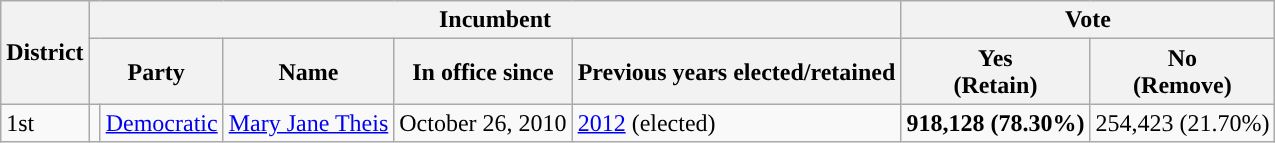<table class="wikitable">
<tr>
<th rowspan =2>District</th>
<th colspan=5>Incumbent</th>
<th colspan="2">Vote</th>
</tr>
<tr>
<th colspan="2">Party</th>
<th>Name</th>
<th>In office since</th>
<th>Previous years elected/retained</th>
<th>Yes<br>(Retain)</th>
<th>No<br>(Remove)</th>
</tr>
<tr>
<td>1st</td>
<td style="background-color:"></td>
<td><a href='#'>Democratic</a></td>
<td><a href='#'>Mary Jane Theis</a></td>
<td>October 26, 2010</td>
<td><a href='#'>2012</a> (elected)</td>
<td><strong>918,128 (78.30%)</strong></td>
<td>254,423 (21.70%)</td>
</tr>
</table>
